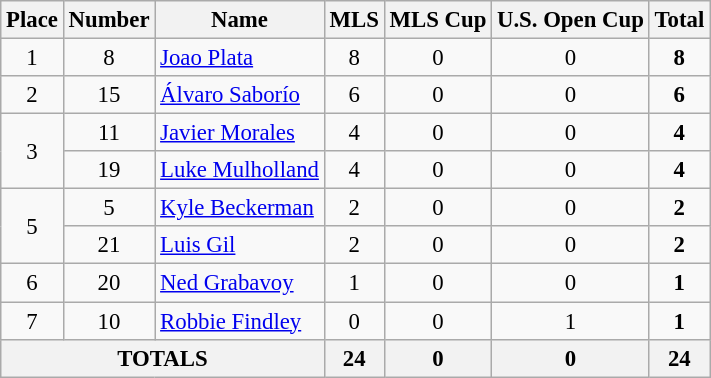<table class="wikitable sortable" style="font-size: 95%; text-align: center;">
<tr>
<th>Place</th>
<th>Number</th>
<th>Name</th>
<th>MLS</th>
<th>MLS Cup</th>
<th>U.S. Open Cup</th>
<th><strong>Total</strong></th>
</tr>
<tr>
<td>1</td>
<td>8</td>
<td align="left" data-sort-value="Plata, Joao"> <a href='#'>Joao Plata</a></td>
<td>8</td>
<td>0</td>
<td>0</td>
<td><strong>8</strong></td>
</tr>
<tr>
<td>2</td>
<td>15</td>
<td align="left" data-sort-value="Saborío, Álvaro"> <a href='#'>Álvaro Saborío</a></td>
<td>6</td>
<td>0</td>
<td>0</td>
<td><strong>6</strong></td>
</tr>
<tr>
<td rowspan="2">3</td>
<td>11</td>
<td align="left" data-sort-value="Morales, Javier"> <a href='#'>Javier Morales</a></td>
<td>4</td>
<td>0</td>
<td>0</td>
<td><strong>4</strong></td>
</tr>
<tr>
<td>19</td>
<td align="left" data-sort-value="Mulholland, Luke"> <a href='#'>Luke Mulholland</a></td>
<td>4</td>
<td>0</td>
<td>0</td>
<td><strong>4</strong></td>
</tr>
<tr>
<td rowspan="2">5</td>
<td>5</td>
<td align="left" data-sort-value="Beckerman, Kyle"> <a href='#'>Kyle Beckerman</a></td>
<td>2</td>
<td>0</td>
<td>0</td>
<td><strong>2</strong></td>
</tr>
<tr>
<td>21</td>
<td align="left" data-sort-value="Gil, Luis"> <a href='#'>Luis Gil</a></td>
<td>2</td>
<td>0</td>
<td>0</td>
<td><strong>2</strong></td>
</tr>
<tr>
<td rowspan="1">6</td>
<td>20</td>
<td align="left" data-sort-value="Grabavoy, Ned"> <a href='#'>Ned Grabavoy</a></td>
<td>1</td>
<td>0</td>
<td>0</td>
<td><strong>1</strong></td>
</tr>
<tr>
<td rowspan="1">7</td>
<td>10</td>
<td align="left" data-sort-value="Findley"> <a href='#'>Robbie Findley</a></td>
<td>0</td>
<td>0</td>
<td>1</td>
<td><strong>1</strong></td>
</tr>
<tr>
<th colspan="3"><strong>TOTALS</strong></th>
<th>24</th>
<th>0</th>
<th>0</th>
<th>24</th>
</tr>
</table>
